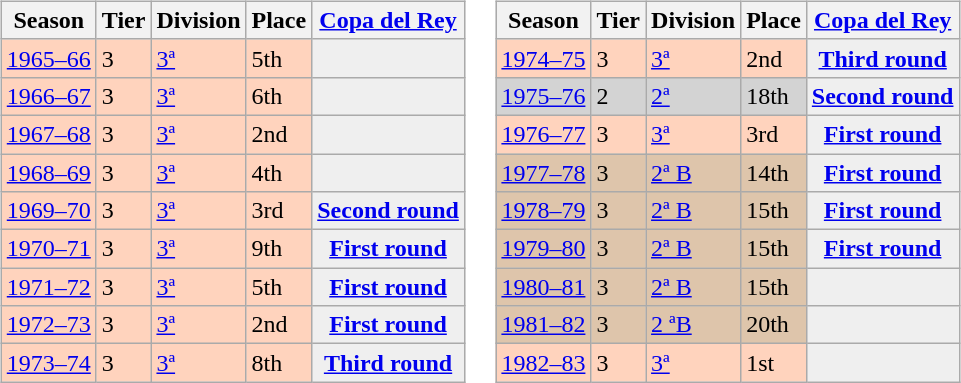<table>
<tr>
<td valign="top" width=0%><br><table class="wikitable">
<tr style="background:#f0f6fa;">
<th>Season</th>
<th>Tier</th>
<th>Division</th>
<th>Place</th>
<th><a href='#'>Copa del Rey</a></th>
</tr>
<tr>
<td style="background:#FFD3BD;"><a href='#'>1965–66</a></td>
<td style="background:#FFD3BD;">3</td>
<td style="background:#FFD3BD;"><a href='#'>3ª</a></td>
<td style="background:#FFD3BD;">5th</td>
<th style="background:#efefef;"></th>
</tr>
<tr>
<td style="background:#FFD3BD;"><a href='#'>1966–67</a></td>
<td style="background:#FFD3BD;">3</td>
<td style="background:#FFD3BD;"><a href='#'>3ª</a></td>
<td style="background:#FFD3BD;">6th</td>
<th style="background:#efefef;"></th>
</tr>
<tr>
<td style="background:#FFD3BD;"><a href='#'>1967–68</a></td>
<td style="background:#FFD3BD;">3</td>
<td style="background:#FFD3BD;"><a href='#'>3ª</a></td>
<td style="background:#FFD3BD;">2nd</td>
<th style="background:#efefef;"></th>
</tr>
<tr>
<td style="background:#FFD3BD;"><a href='#'>1968–69</a></td>
<td style="background:#FFD3BD;">3</td>
<td style="background:#FFD3BD;"><a href='#'>3ª</a></td>
<td style="background:#FFD3BD;">4th</td>
<th style="background:#efefef;"></th>
</tr>
<tr>
<td style="background:#FFD3BD;"><a href='#'>1969–70</a></td>
<td style="background:#FFD3BD;">3</td>
<td style="background:#FFD3BD;"><a href='#'>3ª</a></td>
<td style="background:#FFD3BD;">3rd</td>
<th style="background:#efefef;"><a href='#'>Second round</a></th>
</tr>
<tr>
<td style="background:#FFD3BD;"><a href='#'>1970–71</a></td>
<td style="background:#FFD3BD;">3</td>
<td style="background:#FFD3BD;"><a href='#'>3ª</a></td>
<td style="background:#FFD3BD;">9th</td>
<th style="background:#efefef;"><a href='#'>First round</a></th>
</tr>
<tr>
<td style="background:#FFD3BD;"><a href='#'>1971–72</a></td>
<td style="background:#FFD3BD;">3</td>
<td style="background:#FFD3BD;"><a href='#'>3ª</a></td>
<td style="background:#FFD3BD;">5th</td>
<th style="background:#efefef;"><a href='#'>First round</a></th>
</tr>
<tr>
<td style="background:#FFD3BD;"><a href='#'>1972–73</a></td>
<td style="background:#FFD3BD;">3</td>
<td style="background:#FFD3BD;"><a href='#'>3ª</a></td>
<td style="background:#FFD3BD;">2nd</td>
<th style="background:#efefef;"><a href='#'>First round</a></th>
</tr>
<tr>
<td style="background:#FFD3BD;"><a href='#'>1973–74</a></td>
<td style="background:#FFD3BD;">3</td>
<td style="background:#FFD3BD;"><a href='#'>3ª</a></td>
<td style="background:#FFD3BD;">8th</td>
<th style="background:#efefef;"><a href='#'>Third round</a></th>
</tr>
</table>
</td>
<td valign="top" width=0%><br><table class="wikitable">
<tr style="background:#f0f6fa;">
<th>Season</th>
<th>Tier</th>
<th>Division</th>
<th>Place</th>
<th><a href='#'>Copa del Rey</a></th>
</tr>
<tr>
<td style="background:#FFD3BD;"><a href='#'>1974–75</a></td>
<td style="background:#FFD3BD;">3</td>
<td style="background:#FFD3BD;"><a href='#'>3ª</a></td>
<td style="background:#FFD3BD;">2nd</td>
<th style="background:#efefef;"><a href='#'>Third round</a></th>
</tr>
<tr>
<td style="background:#D3D3D3;"><a href='#'>1975–76</a></td>
<td style="background:#D3D3D3;">2</td>
<td style="background:#D3D3D3;"><a href='#'>2ª</a></td>
<td style="background:#D3D3D3;">18th</td>
<th style="background:#efefef;"><a href='#'>Second round</a></th>
</tr>
<tr>
<td style="background:#FFD3BD;"><a href='#'>1976–77</a></td>
<td style="background:#FFD3BD;">3</td>
<td style="background:#FFD3BD;"><a href='#'>3ª</a></td>
<td style="background:#FFD3BD;">3rd</td>
<th style="background:#efefef;"><a href='#'>First round</a></th>
</tr>
<tr>
<td style="background:#DEC5AB;"><a href='#'>1977–78</a></td>
<td style="background:#DEC5AB;">3</td>
<td style="background:#DEC5AB;"><a href='#'>2ª B</a></td>
<td style="background:#DEC5AB;">14th</td>
<th style="background:#efefef;"><a href='#'>First round</a></th>
</tr>
<tr>
<td style="background:#DEC5AB;"><a href='#'>1978–79</a></td>
<td style="background:#DEC5AB;">3</td>
<td style="background:#DEC5AB;"><a href='#'>2ª B</a></td>
<td style="background:#DEC5AB;">15th</td>
<th style="background:#efefef;"><a href='#'>First round</a></th>
</tr>
<tr>
<td style="background:#DEC5AB;"><a href='#'>1979–80</a></td>
<td style="background:#DEC5AB;">3</td>
<td style="background:#DEC5AB;"><a href='#'>2ª B</a></td>
<td style="background:#DEC5AB;">15th</td>
<th style="background:#efefef;"><a href='#'>First round</a></th>
</tr>
<tr>
<td style="background:#DEC5AB;"><a href='#'>1980–81</a></td>
<td style="background:#DEC5AB;">3</td>
<td style="background:#DEC5AB;"><a href='#'>2ª B</a></td>
<td style="background:#DEC5AB;">15th</td>
<td style="background:#efefef;"></td>
</tr>
<tr>
<td style="background:#DEC5AB;"><a href='#'>1981–82</a></td>
<td style="background:#DEC5AB;">3</td>
<td style="background:#DEC5AB;"><a href='#'>2 ªB</a></td>
<td style="background:#DEC5AB;">20th</td>
<td style="background:#efefef;"></td>
</tr>
<tr>
<td style="background:#FFD3BD;"><a href='#'>1982–83</a></td>
<td style="background:#FFD3BD;">3</td>
<td style="background:#FFD3BD;"><a href='#'>3ª</a></td>
<td style="background:#FFD3BD;">1st</td>
<th style="background:#efefef;"></th>
</tr>
</table>
</td>
</tr>
</table>
